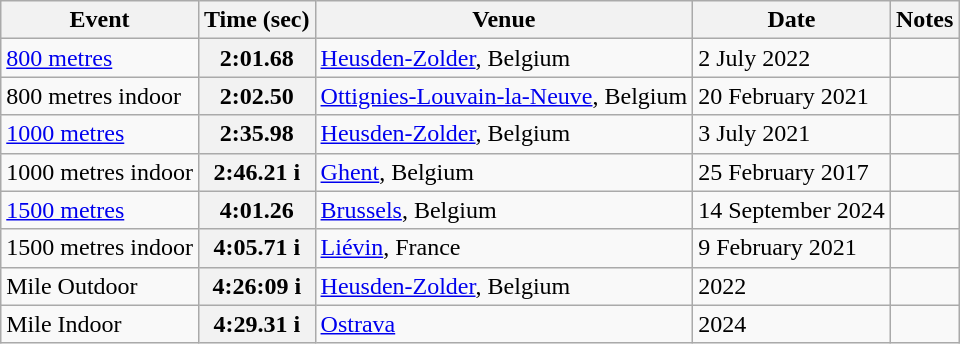<table class="wikitable plainrowheaders">
<tr>
<th scope="col">Event</th>
<th scope="col">Time (sec)</th>
<th scope="col">Venue</th>
<th scope="col">Date</th>
<th scope="col">Notes</th>
</tr>
<tr>
<td><a href='#'>800 metres</a></td>
<th scope="row" style="text-align:center;">2:01.68</th>
<td><a href='#'>Heusden-Zolder</a>, Belgium</td>
<td>2 July 2022</td>
<td></td>
</tr>
<tr>
<td>800 metres indoor</td>
<th scope="row" style="text-align:center;">2:02.50</th>
<td><a href='#'>Ottignies-Louvain-la-Neuve</a>, Belgium</td>
<td>20 February 2021</td>
<td></td>
</tr>
<tr>
<td><a href='#'>1000 metres</a></td>
<th scope="row" style="text-align:center;"><strong>2:35.98</strong></th>
<td><a href='#'>Heusden-Zolder</a>, Belgium</td>
<td>3 July 2021</td>
<td></td>
</tr>
<tr>
<td>1000 metres indoor</td>
<th scope="row" style="text-align:center;"><strong>2:46.21 i</strong></th>
<td><a href='#'>Ghent</a>, Belgium</td>
<td>25 February 2017</td>
<td></td>
</tr>
<tr>
<td><a href='#'>1500 metres</a></td>
<th scope="row" style="text-align:center;"><strong>4:01.26</strong></th>
<td><a href='#'>Brussels</a>, Belgium</td>
<td>14 September 2024</td>
<td></td>
</tr>
<tr>
<td>1500 metres indoor</td>
<th scope="row" style="text-align:center;"><strong>4:05.71 i</strong></th>
<td><a href='#'>Liévin</a>, France</td>
<td>9 February 2021</td>
<td></td>
</tr>
<tr>
<td>Mile Outdoor</td>
<th>4:26:09 i</th>
<td><a href='#'>Heusden-Zolder</a>, Belgium</td>
<td>2022</td>
<td></td>
</tr>
<tr>
<td>Mile Indoor</td>
<th>4:29.31 i</th>
<td><a href='#'>Ostrava</a></td>
<td>2024</td>
<td></td>
</tr>
</table>
